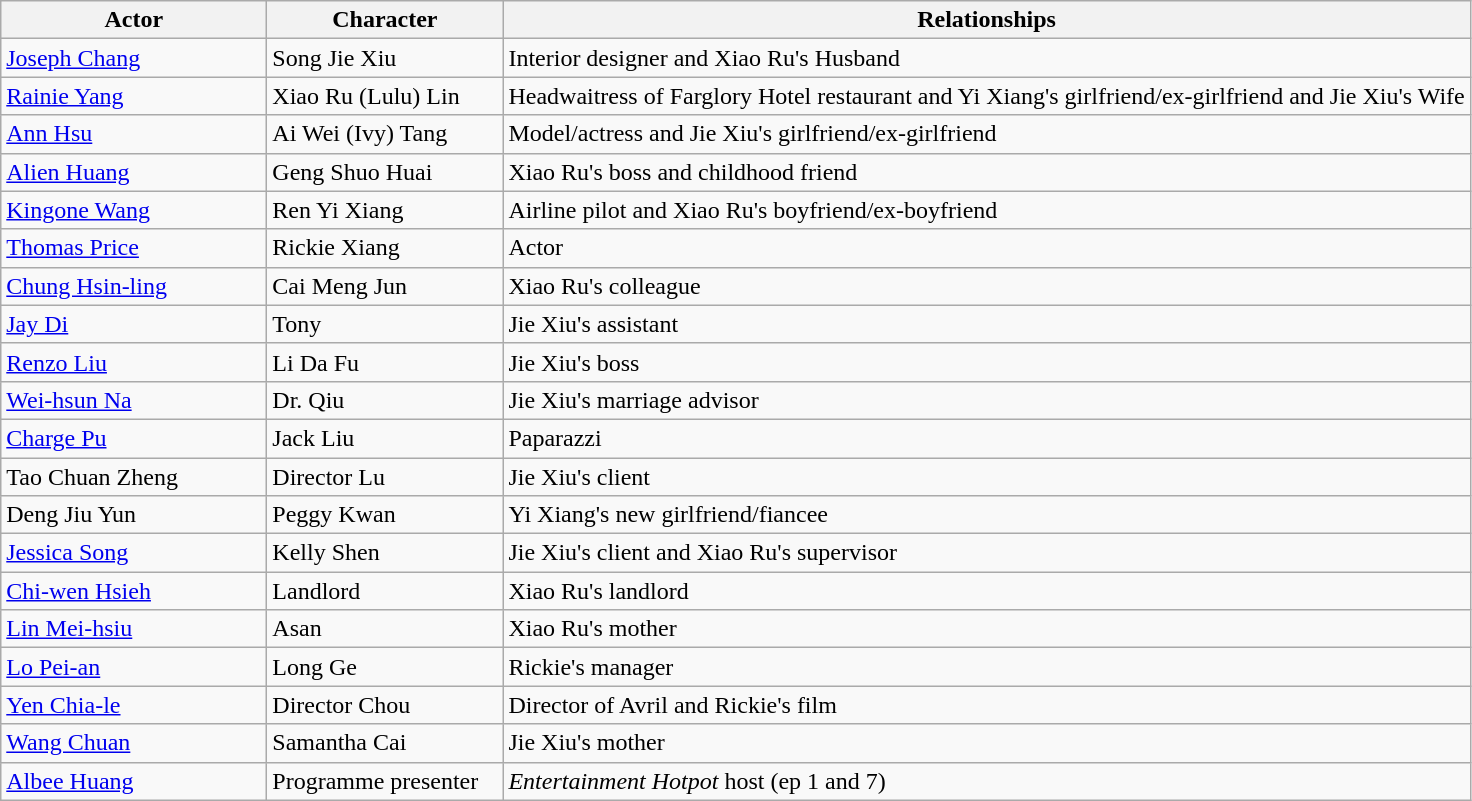<table class="wikitable">
<tr>
<th width=170>Actor</th>
<th width=150>Character</th>
<th>Relationships</th>
</tr>
<tr>
<td><a href='#'>Joseph Chang</a></td>
<td>Song Jie Xiu</td>
<td>Interior designer and Xiao Ru's Husband</td>
</tr>
<tr>
<td><a href='#'>Rainie Yang</a></td>
<td>Xiao Ru (Lulu) Lin</td>
<td>Headwaitress of Farglory Hotel restaurant and Yi Xiang's girlfriend/ex-girlfriend and Jie Xiu's Wife</td>
</tr>
<tr>
<td><a href='#'>Ann Hsu</a></td>
<td>Ai Wei (Ivy) Tang</td>
<td>Model/actress and Jie Xiu's girlfriend/ex-girlfriend</td>
</tr>
<tr>
<td><a href='#'>Alien Huang</a></td>
<td>Geng Shuo Huai</td>
<td>Xiao Ru's boss and childhood friend</td>
</tr>
<tr>
<td><a href='#'>Kingone Wang</a></td>
<td>Ren Yi Xiang</td>
<td>Airline pilot and Xiao Ru's boyfriend/ex-boyfriend</td>
</tr>
<tr>
<td><a href='#'>Thomas Price</a></td>
<td>Rickie Xiang</td>
<td>Actor</td>
</tr>
<tr>
<td><a href='#'>Chung Hsin-ling</a></td>
<td>Cai Meng Jun</td>
<td>Xiao Ru's colleague</td>
</tr>
<tr>
<td><a href='#'>Jay Di</a></td>
<td>Tony</td>
<td>Jie Xiu's assistant</td>
</tr>
<tr>
<td><a href='#'>Renzo Liu</a></td>
<td>Li Da Fu</td>
<td>Jie Xiu's boss</td>
</tr>
<tr>
<td><a href='#'>Wei-hsun Na</a></td>
<td>Dr. Qiu</td>
<td>Jie Xiu's marriage advisor</td>
</tr>
<tr>
<td><a href='#'>Charge Pu</a></td>
<td>Jack Liu</td>
<td>Paparazzi</td>
</tr>
<tr>
<td>Tao Chuan Zheng</td>
<td>Director Lu</td>
<td>Jie Xiu's client</td>
</tr>
<tr>
<td>Deng Jiu Yun</td>
<td>Peggy Kwan</td>
<td>Yi Xiang's new girlfriend/fiancee</td>
</tr>
<tr>
<td><a href='#'>Jessica Song</a></td>
<td>Kelly Shen</td>
<td>Jie Xiu's client and Xiao Ru's supervisor</td>
</tr>
<tr>
<td><a href='#'>Chi-wen Hsieh</a></td>
<td>Landlord</td>
<td>Xiao Ru's landlord</td>
</tr>
<tr>
<td><a href='#'>Lin Mei-hsiu</a></td>
<td>Asan</td>
<td>Xiao Ru's mother</td>
</tr>
<tr>
<td><a href='#'>Lo Pei-an</a></td>
<td>Long Ge</td>
<td>Rickie's manager</td>
</tr>
<tr>
<td><a href='#'>Yen Chia-le</a></td>
<td>Director Chou</td>
<td>Director of Avril and Rickie's film</td>
</tr>
<tr>
<td><a href='#'>Wang Chuan</a></td>
<td>Samantha Cai</td>
<td>Jie Xiu's mother</td>
</tr>
<tr>
<td><a href='#'>Albee Huang</a></td>
<td>Programme presenter</td>
<td><em>Entertainment Hotpot</em> host (ep 1 and 7)</td>
</tr>
</table>
